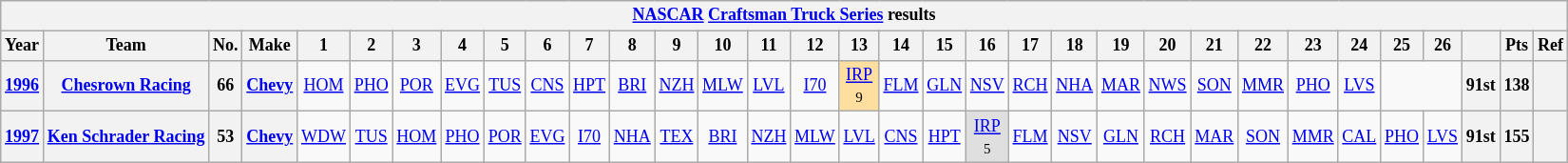<table class="wikitable" style="text-align:center; font-size:75%">
<tr>
<th colspan=45><a href='#'>NASCAR</a> <a href='#'>Craftsman Truck Series</a> results</th>
</tr>
<tr>
<th>Year</th>
<th>Team</th>
<th>No.</th>
<th>Make</th>
<th>1</th>
<th>2</th>
<th>3</th>
<th>4</th>
<th>5</th>
<th>6</th>
<th>7</th>
<th>8</th>
<th>9</th>
<th>10</th>
<th>11</th>
<th>12</th>
<th>13</th>
<th>14</th>
<th>15</th>
<th>16</th>
<th>17</th>
<th>18</th>
<th>19</th>
<th>20</th>
<th>21</th>
<th>22</th>
<th>23</th>
<th>24</th>
<th>25</th>
<th>26</th>
<th></th>
<th>Pts</th>
<th>Ref</th>
</tr>
<tr>
<th><a href='#'>1996</a></th>
<th><a href='#'>Chesrown Racing</a></th>
<th>66</th>
<th><a href='#'>Chevy</a></th>
<td><a href='#'>HOM</a></td>
<td><a href='#'>PHO</a></td>
<td><a href='#'>POR</a></td>
<td><a href='#'>EVG</a></td>
<td><a href='#'>TUS</a></td>
<td><a href='#'>CNS</a></td>
<td><a href='#'>HPT</a></td>
<td><a href='#'>BRI</a></td>
<td><a href='#'>NZH</a></td>
<td><a href='#'>MLW</a></td>
<td><a href='#'>LVL</a></td>
<td><a href='#'>I70</a></td>
<td style="background:#FFDF9F;"><a href='#'>IRP</a><br><small>9</small></td>
<td><a href='#'>FLM</a></td>
<td><a href='#'>GLN</a></td>
<td><a href='#'>NSV</a></td>
<td><a href='#'>RCH</a></td>
<td><a href='#'>NHA</a></td>
<td><a href='#'>MAR</a></td>
<td><a href='#'>NWS</a></td>
<td><a href='#'>SON</a></td>
<td><a href='#'>MMR</a></td>
<td><a href='#'>PHO</a></td>
<td><a href='#'>LVS</a></td>
<td colspan=2></td>
<th>91st</th>
<th>138</th>
<th></th>
</tr>
<tr>
<th><a href='#'>1997</a></th>
<th><a href='#'>Ken Schrader Racing</a></th>
<th>53</th>
<th><a href='#'>Chevy</a></th>
<td><a href='#'>WDW</a></td>
<td><a href='#'>TUS</a></td>
<td><a href='#'>HOM</a></td>
<td><a href='#'>PHO</a></td>
<td><a href='#'>POR</a></td>
<td><a href='#'>EVG</a></td>
<td><a href='#'>I70</a></td>
<td><a href='#'>NHA</a></td>
<td><a href='#'>TEX</a></td>
<td><a href='#'>BRI</a></td>
<td><a href='#'>NZH</a></td>
<td><a href='#'>MLW</a></td>
<td><a href='#'>LVL</a></td>
<td><a href='#'>CNS</a></td>
<td><a href='#'>HPT</a></td>
<td style="background:#DFDFDF;"><a href='#'>IRP</a><br><small>5</small></td>
<td><a href='#'>FLM</a></td>
<td><a href='#'>NSV</a></td>
<td><a href='#'>GLN</a></td>
<td><a href='#'>RCH</a></td>
<td><a href='#'>MAR</a></td>
<td><a href='#'>SON</a></td>
<td><a href='#'>MMR</a></td>
<td><a href='#'>CAL</a></td>
<td><a href='#'>PHO</a></td>
<td><a href='#'>LVS</a></td>
<th>91st</th>
<th>155</th>
<th></th>
</tr>
</table>
